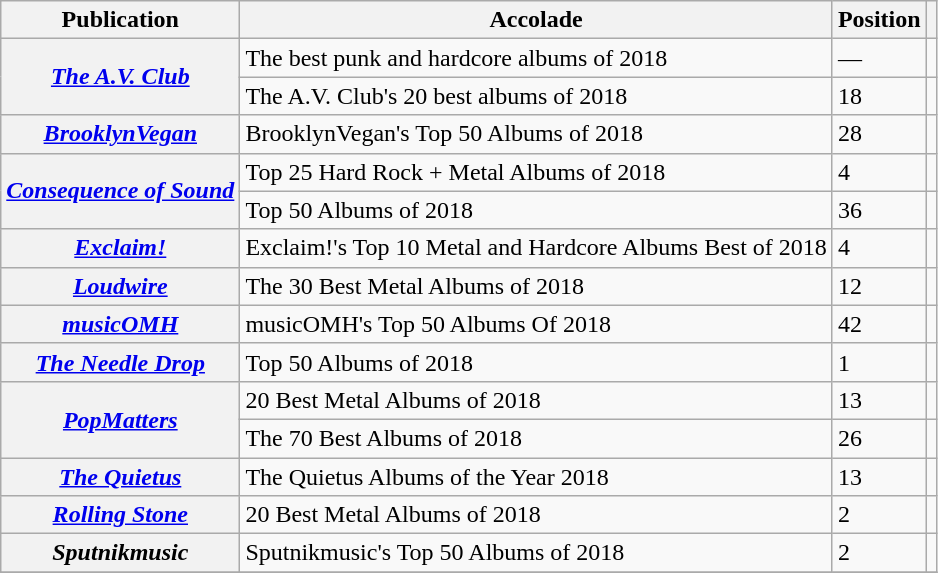<table class="wikitable plainrowheaders">
<tr>
<th>Publication</th>
<th>Accolade</th>
<th>Position</th>
<th></th>
</tr>
<tr>
<th scope="row" rowspan="2"><em><a href='#'>The A.V. Club</a></em></th>
<td>The best punk and hardcore albums of 2018</td>
<td>—</td>
<td></td>
</tr>
<tr>
<td>The A.V. Club's 20 best albums of 2018</td>
<td>18</td>
<td></td>
</tr>
<tr>
<th scope="row"><em><a href='#'>BrooklynVegan</a></em></th>
<td>BrooklynVegan's Top 50 Albums of 2018</td>
<td>28</td>
<td></td>
</tr>
<tr>
<th rowspan="2" scope="row"><em><a href='#'>Consequence of Sound</a></em></th>
<td>Top 25 Hard Rock + Metal Albums of 2018</td>
<td>4</td>
<td></td>
</tr>
<tr>
<td>Top 50 Albums of 2018</td>
<td>36</td>
<td></td>
</tr>
<tr>
<th scope="row"><em><a href='#'>Exclaim!</a></em></th>
<td>Exclaim!'s Top 10 Metal and Hardcore Albums Best of 2018</td>
<td>4</td>
<td></td>
</tr>
<tr>
<th scope="row"><em><a href='#'>Loudwire</a></em></th>
<td>The 30 Best Metal Albums of 2018</td>
<td>12</td>
<td></td>
</tr>
<tr>
<th scope="row"><em><a href='#'>musicOMH</a></em></th>
<td>musicOMH's Top 50 Albums Of 2018</td>
<td>42</td>
<td></td>
</tr>
<tr>
<th scope="row"><em><a href='#'>The Needle Drop</a></em></th>
<td>Top 50 Albums of 2018</td>
<td>1</td>
<td><br></td>
</tr>
<tr>
<th rowspan="2" scope="row"><em><a href='#'>PopMatters</a></em></th>
<td>20 Best Metal Albums of 2018</td>
<td>13</td>
<td></td>
</tr>
<tr>
<td>The 70 Best Albums of 2018</td>
<td>26</td>
<td></td>
</tr>
<tr>
<th scope="row"><em><a href='#'>The Quietus</a></em></th>
<td>The Quietus Albums of the Year 2018</td>
<td>13</td>
<td></td>
</tr>
<tr>
<th scope="row"><em><a href='#'>Rolling Stone</a></em></th>
<td>20 Best Metal Albums of 2018</td>
<td>2</td>
<td></td>
</tr>
<tr>
<th scope="row"><em>Sputnikmusic</em></th>
<td>Sputnikmusic's Top 50 Albums of 2018</td>
<td>2</td>
<td></td>
</tr>
<tr>
</tr>
</table>
